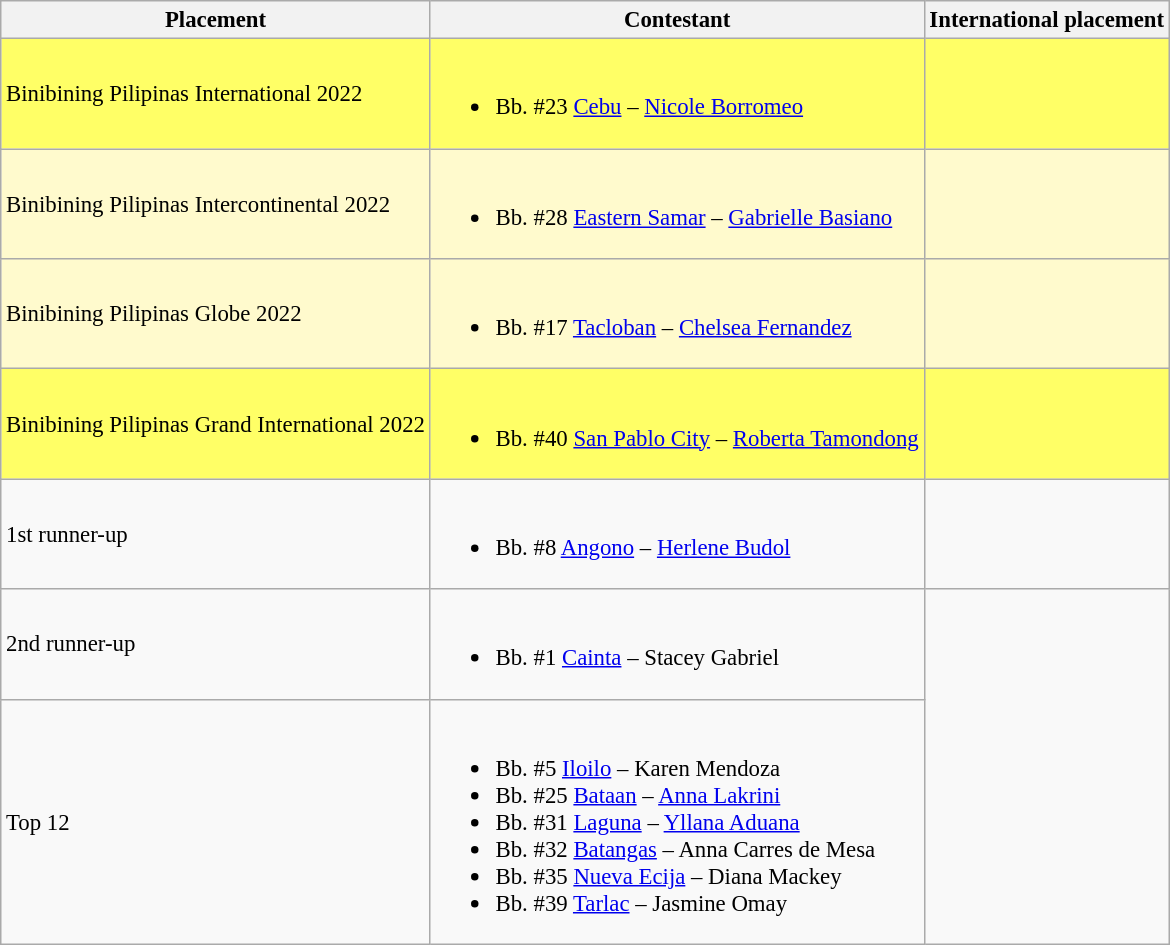<table class="wikitable sortable" style="font-size: 95%;">
<tr>
<th>Placement</th>
<th>Contestant</th>
<th>International placement</th>
</tr>
<tr style="background:#FFFF66;">
<td>Binibining Pilipinas International 2022</td>
<td><br><ul><li>Bb. #23 <a href='#'>Cebu</a> – <a href='#'>Nicole Borromeo</a></li></ul></td>
<td></td>
</tr>
<tr style="background:#FFFACD;">
<td>Binibining Pilipinas Intercontinental 2022</td>
<td><br><ul><li>Bb. #28 <a href='#'>Eastern Samar</a> – <a href='#'>Gabrielle Basiano</a></li></ul></td>
<td></td>
</tr>
<tr style="background:#FFFACD;">
<td>Binibining Pilipinas Globe 2022</td>
<td><br><ul><li>Bb. #17 <a href='#'>Tacloban</a> – <a href='#'>Chelsea Fernandez</a></li></ul></td>
<td></td>
</tr>
<tr style="background:#FFFF66;">
<td>Binibining Pilipinas Grand International 2022</td>
<td><br><ul><li>Bb. #40 <a href='#'>San Pablo City</a> – <a href='#'>Roberta Tamondong</a></li></ul></td>
<td></td>
</tr>
<tr>
<td>1st runner-up</td>
<td><br><ul><li>Bb. #8 <a href='#'>Angono</a> – <a href='#'>Herlene Budol</a> <em></em></li></ul></td>
<td></td>
</tr>
<tr>
<td>2nd runner-up</td>
<td><br><ul><li>Bb. #1 <a href='#'>Cainta</a> – Stacey Gabriel</li></ul></td>
</tr>
<tr>
<td>Top 12</td>
<td><br><ul><li>Bb. #5 <a href='#'>Iloilo</a> – Karen Mendoza</li><li>Bb. #25 <a href='#'>Bataan</a> – <a href='#'>Anna Lakrini</a></li><li>Bb. #31 <a href='#'>Laguna</a> – <a href='#'>Yllana Aduana</a></li><li>Bb. #32 <a href='#'>Batangas</a> – Anna Carres de Mesa</li><li>Bb. #35 <a href='#'>Nueva Ecija</a> – Diana Mackey</li><li>Bb. #39 <a href='#'>Tarlac</a> – Jasmine Omay</li></ul></td>
</tr>
</table>
